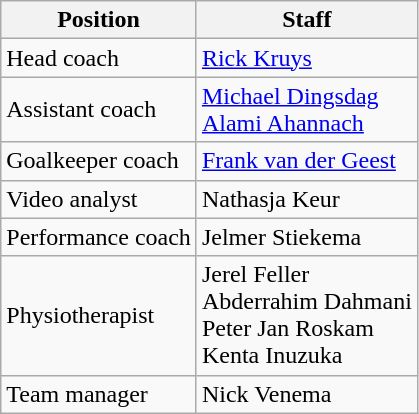<table class="wikitable">
<tr>
<th>Position</th>
<th>Staff</th>
</tr>
<tr>
<td>Head coach</td>
<td> <a href='#'>Rick Kruys</a></td>
</tr>
<tr>
<td>Assistant coach</td>
<td> <a href='#'>Michael Dingsdag</a> <br>  <a href='#'>Alami Ahannach</a></td>
</tr>
<tr>
<td>Goalkeeper coach</td>
<td> <a href='#'>Frank van der Geest</a></td>
</tr>
<tr>
<td>Video analyst</td>
<td> Nathasja Keur</td>
</tr>
<tr>
<td>Performance coach</td>
<td> Jelmer Stiekema</td>
</tr>
<tr>
<td>Physiotherapist</td>
<td> Jerel Feller <br> Abderrahim Dahmani <br> Peter Jan Roskam <br> Kenta Inuzuka</td>
</tr>
<tr>
<td>Team manager</td>
<td> Nick Venema</td>
</tr>
</table>
